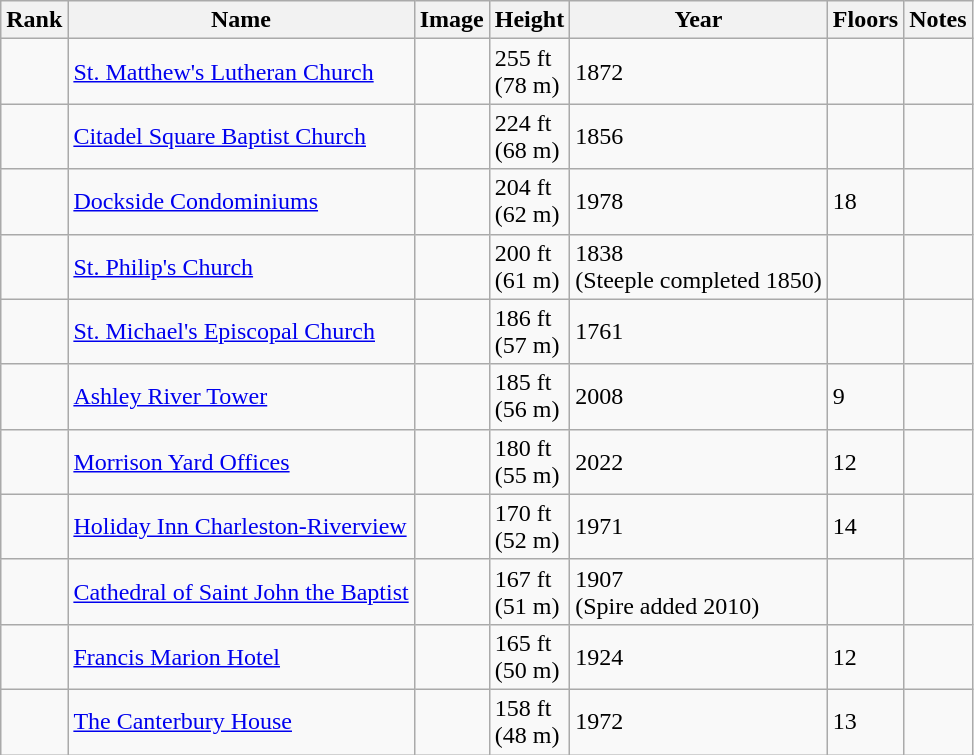<table class="wikitable sortable mw-collapsible">
<tr>
<th>Rank</th>
<th>Name</th>
<th>Image</th>
<th>Height</th>
<th>Year</th>
<th>Floors</th>
<th>Notes</th>
</tr>
<tr>
<td></td>
<td><a href='#'>St. Matthew's Lutheran Church</a></td>
<td></td>
<td>255 ft<br>(78 m)</td>
<td>1872</td>
<td></td>
<td></td>
</tr>
<tr>
<td></td>
<td><a href='#'>Citadel Square Baptist Church</a></td>
<td></td>
<td>224 ft<br>(68 m)</td>
<td>1856</td>
<td></td>
<td></td>
</tr>
<tr>
<td></td>
<td><a href='#'>Dockside Condominiums</a></td>
<td></td>
<td>204 ft<br>(62 m)</td>
<td>1978</td>
<td>18</td>
<td></td>
</tr>
<tr>
<td></td>
<td><a href='#'>St. Philip's Church</a></td>
<td></td>
<td>200 ft<br>(61 m)</td>
<td>1838<br>(Steeple completed 1850)</td>
<td></td>
<td></td>
</tr>
<tr>
<td></td>
<td><a href='#'>St. Michael's Episcopal Church</a></td>
<td></td>
<td>186 ft<br>(57 m)</td>
<td>1761</td>
<td></td>
<td></td>
</tr>
<tr>
<td></td>
<td><a href='#'>Ashley River Tower</a></td>
<td></td>
<td>185 ft<br>(56 m)</td>
<td>2008</td>
<td>9</td>
<td></td>
</tr>
<tr>
<td></td>
<td><a href='#'>Morrison Yard Offices</a></td>
<td></td>
<td>180 ft<br>(55 m)</td>
<td>2022</td>
<td>12</td>
<td></td>
</tr>
<tr>
<td></td>
<td><a href='#'>Holiday Inn Charleston-Riverview</a></td>
<td></td>
<td>170 ft<br>(52 m)</td>
<td>1971</td>
<td>14</td>
<td></td>
</tr>
<tr>
<td></td>
<td><a href='#'>Cathedral of Saint John the Baptist</a></td>
<td></td>
<td>167 ft<br>(51 m)</td>
<td>1907<br>(Spire added 2010)</td>
<td></td>
<td></td>
</tr>
<tr>
<td></td>
<td><a href='#'>Francis Marion Hotel</a></td>
<td></td>
<td>165 ft<br>(50 m)</td>
<td>1924</td>
<td>12</td>
<td></td>
</tr>
<tr>
<td></td>
<td><a href='#'>The Canterbury House</a></td>
<td></td>
<td>158 ft<br>(48 m)</td>
<td>1972</td>
<td>13</td>
<td></td>
</tr>
</table>
